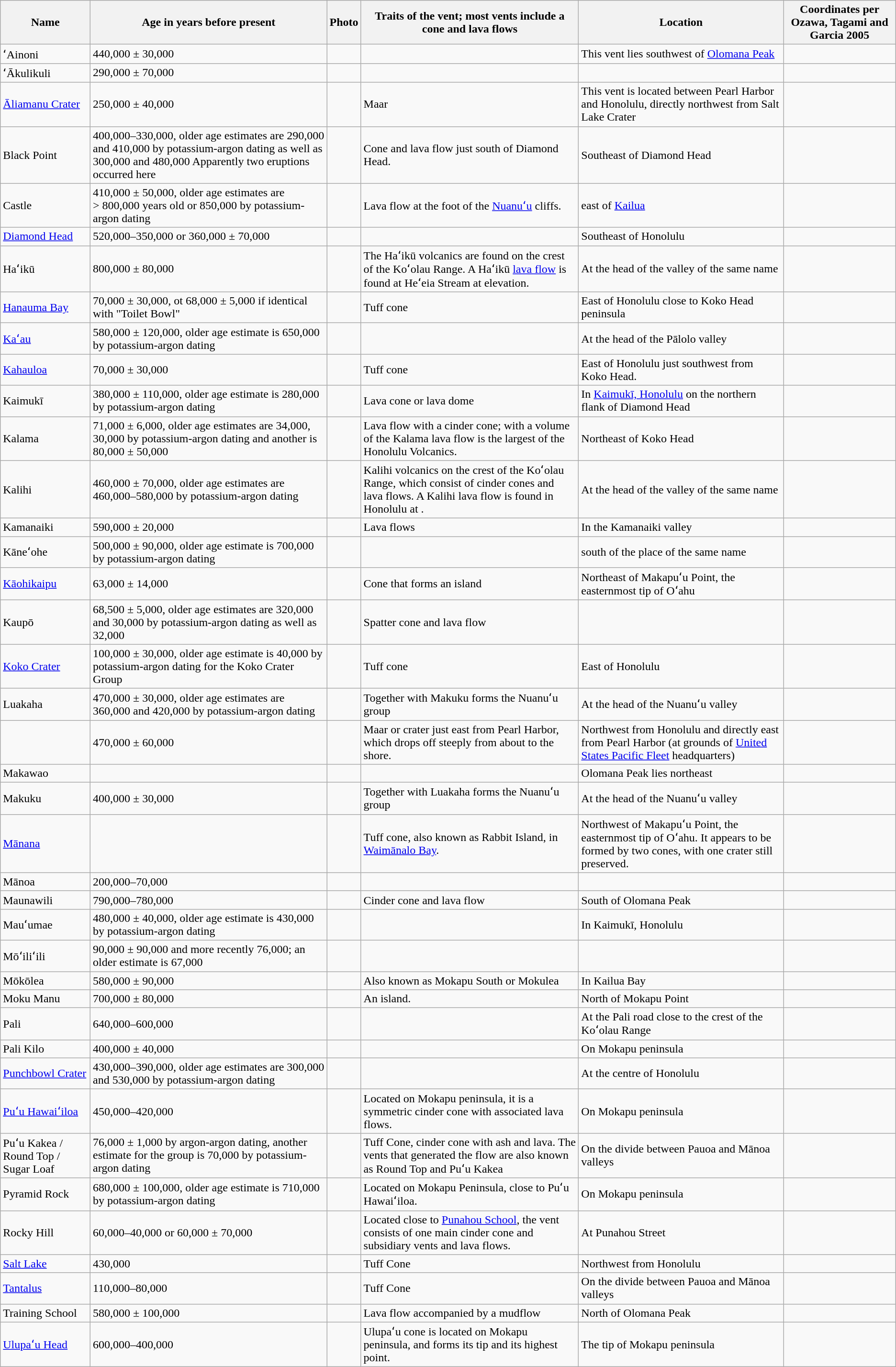<table class="wikitable sortable">
<tr>
<th>Name</th>
<th>Age in years before present</th>
<th>Photo</th>
<th>Traits of the vent; most vents include a cone and lava flows</th>
<th>Location</th>
<th>Coordinates per Ozawa, Tagami and Garcia 2005</th>
</tr>
<tr>
<td>ʻAinoni</td>
<td>440,000 ± 30,000</td>
<td></td>
<td></td>
<td>This vent lies  southwest of <a href='#'>Olomana Peak</a></td>
<td></td>
</tr>
<tr>
<td>ʻĀkulikuli</td>
<td>290,000 ± 70,000</td>
<td></td>
<td></td>
<td></td>
<td></td>
</tr>
<tr>
<td><a href='#'>Āliamanu Crater</a></td>
<td>250,000 ± 40,000</td>
<td></td>
<td>Maar</td>
<td>This vent is located between Pearl Harbor and Honolulu, directly northwest from Salt Lake Crater</td>
<td></td>
</tr>
<tr>
<td>Black Point</td>
<td>400,000–330,000, older age estimates are 290,000 and 410,000 by potassium-argon dating as well as 300,000 and 480,000 Apparently two eruptions occurred here</td>
<td></td>
<td>Cone and lava flow just south of Diamond Head.</td>
<td>Southeast of Diamond Head</td>
<td></td>
</tr>
<tr>
<td>Castle</td>
<td>410,000 ± 50,000, older age estimates are > 800,000 years old or 850,000 by potassium-argon dating</td>
<td></td>
<td>Lava flow at the foot of the <a href='#'>Nuanuʻu</a> cliffs.</td>
<td> east of <a href='#'>Kailua</a></td>
<td></td>
</tr>
<tr>
<td><a href='#'>Diamond Head</a></td>
<td>520,000–350,000 or 360,000 ± 70,000</td>
<td></td>
<td></td>
<td>Southeast of Honolulu</td>
<td></td>
</tr>
<tr>
<td>Haʻikū</td>
<td>800,000 ± 80,000</td>
<td></td>
<td>The Haʻikū volcanics are found on the crest of the Koʻolau Range. A Haʻikū <a href='#'>lava flow</a> is found at Heʻeia Stream at  elevation.</td>
<td>At the head of the valley of the same name</td>
<td></td>
</tr>
<tr>
<td><a href='#'>Hanauma Bay</a></td>
<td>70,000 ± 30,000, ot 68,000 ± 5,000 if identical with "Toilet Bowl"</td>
<td></td>
<td>Tuff cone</td>
<td>East of Honolulu close to Koko Head peninsula</td>
<td></td>
</tr>
<tr>
<td><a href='#'>Kaʻau</a></td>
<td>580,000 ± 120,000, older age estimate is 650,000 by potassium-argon dating</td>
<td></td>
<td></td>
<td>At the head of the Pālolo valley</td>
<td></td>
</tr>
<tr>
<td><a href='#'>Kahauloa</a></td>
<td>70,000 ± 30,000</td>
<td></td>
<td>Tuff cone</td>
<td>East of Honolulu just southwest from Koko Head.</td>
<td></td>
</tr>
<tr>
<td>Kaimukī</td>
<td>380,000 ± 110,000, older age estimate is 280,000 by potassium-argon dating</td>
<td></td>
<td>Lava cone or lava dome</td>
<td>In <a href='#'>Kaimukī, Honolulu</a> on the northern flank of Diamond Head</td>
<td></td>
</tr>
<tr>
<td>Kalama</td>
<td>71,000 ± 6,000, older age estimates are 34,000, 30,000 by potassium-argon dating and another is 80,000 ± 50,000</td>
<td></td>
<td>Lava flow with a cinder cone; with a volume of  the Kalama lava flow is the largest of the Honolulu Volcanics.</td>
<td>Northeast of Koko Head</td>
<td></td>
</tr>
<tr>
<td>Kalihi</td>
<td>460,000 ± 70,000, older age estimates are 460,000–580,000 by potassium-argon dating</td>
<td></td>
<td>Kalihi volcanics on the crest of the Koʻolau Range, which consist of cinder cones and lava flows. A Kalihi lava flow is found in Honolulu at .</td>
<td>At the head of the valley of the same name</td>
<td></td>
</tr>
<tr>
<td>Kamanaiki</td>
<td>590,000 ± 20,000</td>
<td></td>
<td>Lava flows</td>
<td>In the Kamanaiki valley</td>
<td></td>
</tr>
<tr>
<td>Kāneʻohe</td>
<td>500,000 ± 90,000, older age estimate is 700,000 by potassium-argon dating</td>
<td></td>
<td></td>
<td> south of the place of the same name</td>
<td></td>
</tr>
<tr>
<td><a href='#'>Kāohikaipu</a></td>
<td>63,000 ± 14,000</td>
<td></td>
<td>Cone that forms an island</td>
<td>Northeast of Makapuʻu Point, the easternmost tip of Oʻahu</td>
<td></td>
</tr>
<tr>
<td>Kaupō</td>
<td>68,500 ± 5,000, older age estimates are 320,000 and 30,000 by potassium-argon dating as well as 32,000</td>
<td></td>
<td>Spatter cone and lava flow</td>
<td></td>
<td></td>
</tr>
<tr>
<td><a href='#'>Koko Crater</a></td>
<td>100,000 ± 30,000, older age estimate is 40,000 by potassium-argon dating for the Koko Crater Group</td>
<td></td>
<td>Tuff cone</td>
<td>East of Honolulu</td>
<td></td>
</tr>
<tr>
<td>Luakaha</td>
<td>470,000 ± 30,000, older age estimates are 360,000 and 420,000 by potassium-argon dating</td>
<td></td>
<td>Together with Makuku forms the Nuanuʻu group</td>
<td>At the head of the Nuanuʻu valley</td>
<td></td>
</tr>
<tr>
<td></td>
<td>470,000 ± 60,000</td>
<td></td>
<td>Maar or crater just east from Pearl Harbor, which drops off steeply from about  to the shore.</td>
<td>Northwest from Honolulu and directly east from Pearl Harbor (at grounds of <a href='#'>United States Pacific Fleet</a> headquarters)</td>
<td></td>
</tr>
<tr>
<td>Makawao</td>
<td></td>
<td></td>
<td></td>
<td>Olomana Peak lies  northeast</td>
<td></td>
</tr>
<tr>
<td>Makuku</td>
<td>400,000 ± 30,000</td>
<td></td>
<td>Together with Luakaha forms the Nuanuʻu group</td>
<td>At the head of the Nuanuʻu valley</td>
<td></td>
</tr>
<tr>
<td><a href='#'>Mānana</a></td>
<td></td>
<td></td>
<td>Tuff cone, also known as Rabbit Island, in <a href='#'>Waimānalo Bay</a>.</td>
<td>Northwest of Makapuʻu Point, the easternmost tip of Oʻahu. It appears to be formed by two cones, with one crater still preserved.</td>
<td></td>
</tr>
<tr>
<td>Mānoa</td>
<td>200,000–70,000</td>
<td></td>
<td></td>
<td></td>
<td></td>
</tr>
<tr>
<td>Maunawili</td>
<td>790,000–780,000</td>
<td></td>
<td>Cinder cone and lava flow</td>
<td>South of Olomana Peak</td>
<td></td>
</tr>
<tr>
<td>Mauʻumae</td>
<td>480,000 ± 40,000, older age estimate is 430,000 by potassium-argon dating</td>
<td></td>
<td></td>
<td>In Kaimukī, Honolulu</td>
<td></td>
</tr>
<tr>
<td>Mōʻiliʻili</td>
<td>90,000 ± 90,000 and more recently 76,000; an older estimate is 67,000</td>
<td></td>
<td></td>
<td></td>
<td></td>
</tr>
<tr>
<td>Mōkōlea</td>
<td>580,000 ± 90,000</td>
<td></td>
<td>Also known as Mokapu South or Mokulea</td>
<td>In Kailua Bay</td>
<td></td>
</tr>
<tr>
<td>Moku Manu</td>
<td>700,000 ± 80,000</td>
<td></td>
<td>An island.</td>
<td>North of Mokapu Point</td>
<td></td>
</tr>
<tr>
<td>Pali</td>
<td>640,000–600,000</td>
<td></td>
<td></td>
<td>At the Pali road close to the crest of the Koʻolau Range</td>
<td></td>
</tr>
<tr>
<td>Pali Kilo</td>
<td>400,000 ± 40,000</td>
<td></td>
<td></td>
<td>On Mokapu peninsula</td>
<td></td>
</tr>
<tr>
<td><a href='#'>Punchbowl Crater</a></td>
<td>430,000–390,000, older age estimates are 300,000 and 530,000 by potassium-argon dating</td>
<td></td>
<td></td>
<td>At the centre of Honolulu</td>
<td></td>
</tr>
<tr>
<td><a href='#'>Puʻu Hawaiʻiloa</a></td>
<td>450,000–420,000</td>
<td></td>
<td>Located on Mokapu peninsula, it is a symmetric cinder cone with associated lava flows.</td>
<td>On Mokapu peninsula</td>
<td></td>
</tr>
<tr>
<td>Puʻu Kakea / Round Top / Sugar Loaf</td>
<td>76,000 ± 1,000 by argon-argon dating, another estimate for the group is 70,000 by potassium-argon dating</td>
<td></td>
<td>Tuff Cone, cinder cone with ash and lava. The vents that generated the flow are also known as Round Top and Puʻu Kakea</td>
<td>On the divide between Pauoa and Mānoa valleys</td>
<td></td>
</tr>
<tr>
<td>Pyramid Rock</td>
<td>680,000 ± 100,000, older age estimate is 710,000 by potassium-argon dating</td>
<td></td>
<td>Located on Mokapu Peninsula, close to Puʻu Hawaiʻiloa.</td>
<td>On Mokapu peninsula</td>
<td></td>
</tr>
<tr>
<td>Rocky Hill</td>
<td>60,000–40,000 or 60,000 ± 70,000</td>
<td></td>
<td>Located close to <a href='#'>Punahou School</a>, the vent consists of one main cinder cone and subsidiary vents and lava flows.</td>
<td>At Punahou Street</td>
<td></td>
</tr>
<tr>
<td><a href='#'>Salt Lake</a></td>
<td>430,000</td>
<td></td>
<td>Tuff Cone</td>
<td>Northwest from Honolulu</td>
<td></td>
</tr>
<tr>
<td><a href='#'>Tantalus</a></td>
<td>110,000–80,000</td>
<td></td>
<td>Tuff Cone</td>
<td>On the divide between Pauoa and Mānoa valleys</td>
<td></td>
</tr>
<tr>
<td>Training School</td>
<td>580,000 ± 100,000</td>
<td></td>
<td>Lava flow accompanied by a mudflow</td>
<td>North of Olomana Peak</td>
<td></td>
</tr>
<tr>
<td><a href='#'>Ulupaʻu Head</a></td>
<td>600,000–400,000</td>
<td></td>
<td>Ulupaʻu cone is located on Mokapu peninsula, and forms its tip and its highest point.</td>
<td>The tip of Mokapu peninsula</td>
<td></td>
</tr>
</table>
